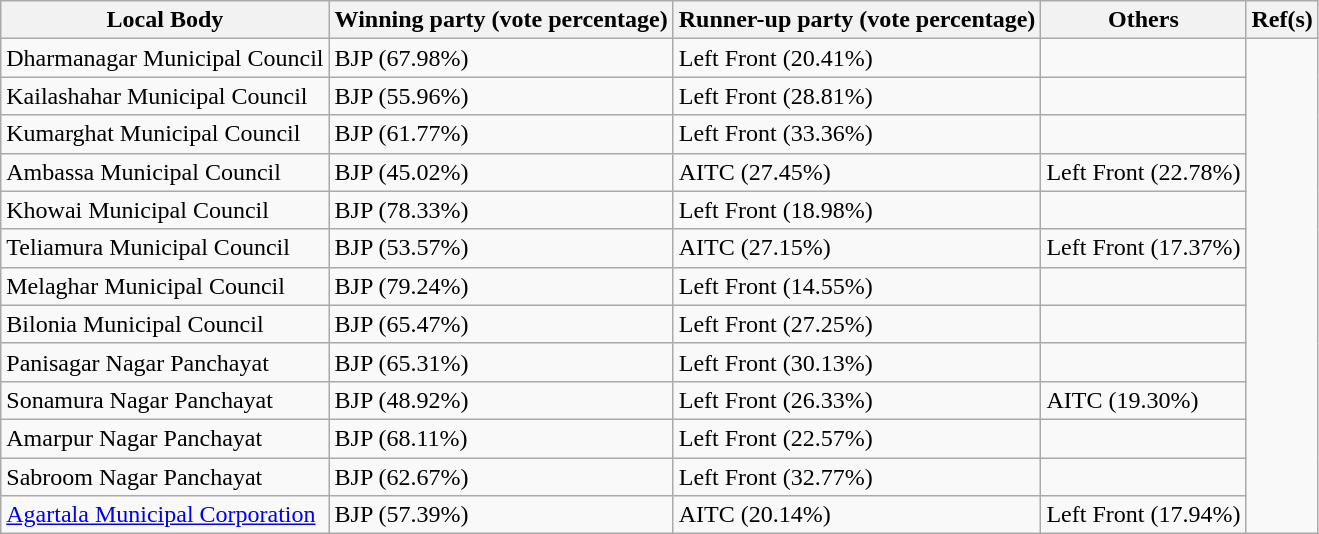<table class="wikitable">
<tr>
<th>Local Body</th>
<th>Winning party (vote percentage)</th>
<th>Runner-up party (vote percentage)</th>
<th>Others </th>
<th>Ref(s)</th>
</tr>
<tr>
<td>Dharmanagar Municipal Council</td>
<td>BJP (67.98%)</td>
<td>Left Front (20.41%)</td>
<td></td>
<td rowspan="20"></td>
</tr>
<tr>
<td>Kailashahar Municipal Council</td>
<td>BJP (55.96%)</td>
<td>Left Front (28.81%)</td>
<td></td>
</tr>
<tr>
<td>Kumarghat Municipal Council</td>
<td>BJP (61.77%)</td>
<td>Left Front (33.36%)</td>
<td></td>
</tr>
<tr>
<td>Ambassa Municipal Council</td>
<td>BJP (45.02%)</td>
<td>AITC (27.45%)</td>
<td>Left Front (22.78%)</td>
</tr>
<tr>
<td>Khowai Municipal Council</td>
<td>BJP (78.33%)</td>
<td>Left Front (18.98%)</td>
<td></td>
</tr>
<tr>
<td>Teliamura Municipal Council</td>
<td>BJP (53.57%)</td>
<td>AITC (27.15%)</td>
<td>Left Front (17.37%)</td>
</tr>
<tr>
<td>Melaghar Municipal Council</td>
<td>BJP (79.24%)</td>
<td>Left Front (14.55%)</td>
<td></td>
</tr>
<tr>
<td>Bilonia Municipal Council</td>
<td>BJP (65.47%)</td>
<td>Left Front (27.25%)</td>
<td></td>
</tr>
<tr>
<td>Panisagar Nagar Panchayat</td>
<td>BJP (65.31%)</td>
<td>Left Front (30.13%)</td>
<td></td>
</tr>
<tr>
<td>Sonamura Nagar Panchayat</td>
<td>BJP (48.92%)</td>
<td>Left Front (26.33%)</td>
<td>AITC (19.30%)</td>
</tr>
<tr>
<td>Amarpur Nagar Panchayat</td>
<td>BJP (68.11%)</td>
<td>Left Front (22.57%)</td>
<td></td>
</tr>
<tr>
<td>Sabroom Nagar Panchayat</td>
<td>BJP (62.67%)</td>
<td>Left Front (32.77%)</td>
<td></td>
</tr>
<tr>
<td><a href='#'>Agartala Municipal Corporation</a></td>
<td>BJP (57.39%)</td>
<td>AITC (20.14%)</td>
<td>Left Front (17.94%)</td>
</tr>
</table>
